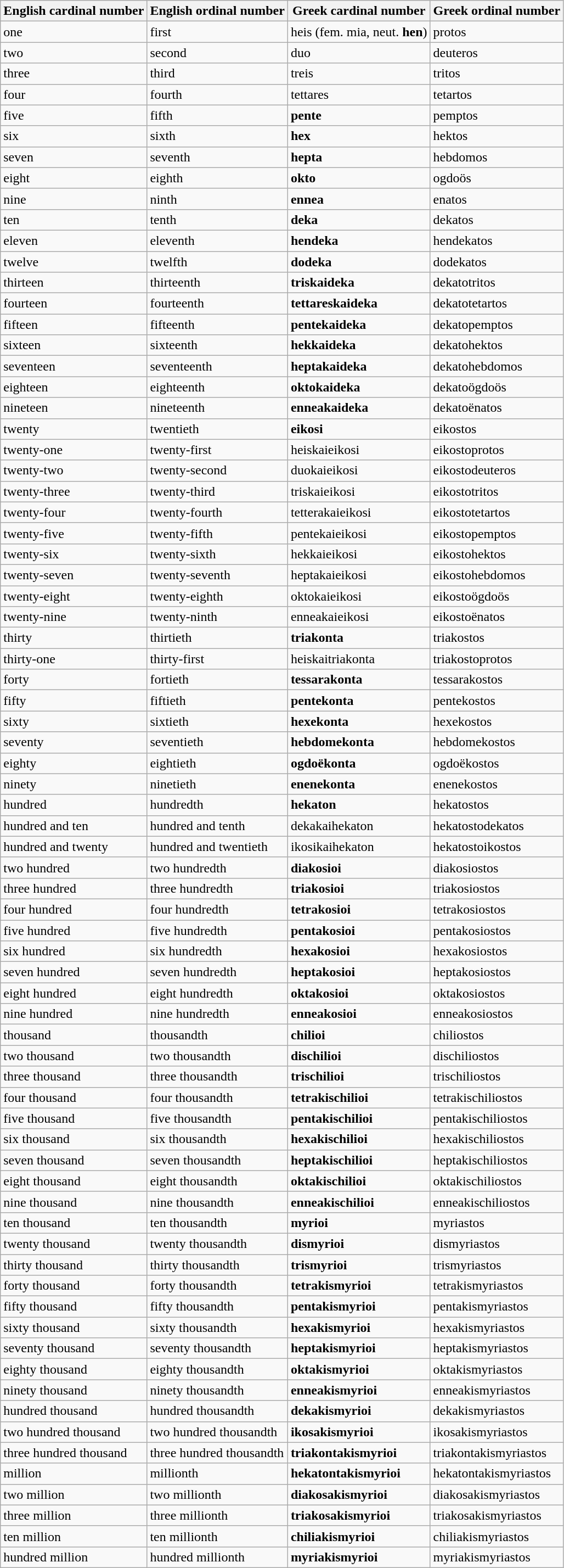<table class=wikitable>
<tr>
<th>English cardinal number</th>
<th>English ordinal number</th>
<th>Greek cardinal number</th>
<th>Greek ordinal number</th>
</tr>
<tr>
<td>one</td>
<td>first</td>
<td>heis (fem. mia, neut. <strong>hen</strong>)</td>
<td>protos</td>
</tr>
<tr>
<td>two</td>
<td>second</td>
<td>duo</td>
<td>deuteros</td>
</tr>
<tr>
<td>three</td>
<td>third</td>
<td>treis</td>
<td>tritos</td>
</tr>
<tr>
<td>four</td>
<td>fourth</td>
<td>tettares</td>
<td>tetartos</td>
</tr>
<tr>
<td>five</td>
<td>fifth</td>
<td><strong>pente</strong></td>
<td>pemptos</td>
</tr>
<tr>
<td>six</td>
<td>sixth</td>
<td><strong>hex</strong></td>
<td>hektos</td>
</tr>
<tr>
<td>seven</td>
<td>seventh</td>
<td><strong>hepta</strong></td>
<td>hebdomos</td>
</tr>
<tr>
<td>eight</td>
<td>eighth</td>
<td><strong>okto</strong></td>
<td>ogdoös</td>
</tr>
<tr>
<td>nine</td>
<td>ninth</td>
<td><strong>ennea</strong></td>
<td>enatos</td>
</tr>
<tr>
<td>ten</td>
<td>tenth</td>
<td><strong>deka</strong></td>
<td>dekatos</td>
</tr>
<tr>
<td>eleven</td>
<td>eleventh</td>
<td><strong>hendeka</strong></td>
<td>hendekatos</td>
</tr>
<tr>
<td>twelve</td>
<td>twelfth</td>
<td><strong>dodeka</strong></td>
<td>dodekatos</td>
</tr>
<tr>
<td>thirteen</td>
<td>thirteenth</td>
<td><strong>triskaideka</strong></td>
<td>dekatotritos</td>
</tr>
<tr>
<td>fourteen</td>
<td>fourteenth</td>
<td><strong>tettareskaideka</strong></td>
<td>dekatotetartos</td>
</tr>
<tr>
<td>fifteen</td>
<td>fifteenth</td>
<td><strong>pentekaideka</strong></td>
<td>dekatopemptos</td>
</tr>
<tr>
<td>sixteen</td>
<td>sixteenth</td>
<td><strong>hekkaideka</strong></td>
<td>dekatohektos</td>
</tr>
<tr>
<td>seventeen</td>
<td>seventeenth</td>
<td><strong>heptakaideka</strong></td>
<td>dekatohebdomos</td>
</tr>
<tr>
<td>eighteen</td>
<td>eighteenth</td>
<td><strong>oktokaideka</strong></td>
<td>dekatoögdoös</td>
</tr>
<tr>
<td>nineteen</td>
<td>nineteenth</td>
<td><strong>enneakaideka</strong></td>
<td>dekatoënatos</td>
</tr>
<tr>
<td>twenty</td>
<td>twentieth</td>
<td><strong>eikosi</strong></td>
<td>eikostos</td>
</tr>
<tr>
<td>twenty-one</td>
<td>twenty-first</td>
<td>heiskaieikosi</td>
<td>eikostoprotos</td>
</tr>
<tr>
<td>twenty-two</td>
<td>twenty-second</td>
<td>duokaieikosi</td>
<td>eikostodeuteros</td>
</tr>
<tr>
<td>twenty-three</td>
<td>twenty-third</td>
<td>triskaieikosi</td>
<td>eikostotritos</td>
</tr>
<tr>
<td>twenty-four</td>
<td>twenty-fourth</td>
<td>tetterakaieikosi</td>
<td>eikostotetartos</td>
</tr>
<tr>
<td>twenty-five</td>
<td>twenty-fifth</td>
<td>pentekaieikosi</td>
<td>eikostopemptos</td>
</tr>
<tr>
<td>twenty-six</td>
<td>twenty-sixth</td>
<td>hekkaieikosi</td>
<td>eikostohektos</td>
</tr>
<tr>
<td>twenty-seven</td>
<td>twenty-seventh</td>
<td>heptakaieikosi</td>
<td>eikostohebdomos</td>
</tr>
<tr>
<td>twenty-eight</td>
<td>twenty-eighth</td>
<td>oktokaieikosi</td>
<td>eikostoögdoös</td>
</tr>
<tr>
<td>twenty-nine</td>
<td>twenty-ninth</td>
<td>enneakaieikosi</td>
<td>eikostoënatos</td>
</tr>
<tr>
<td>thirty</td>
<td>thirtieth</td>
<td><strong>triakonta</strong></td>
<td>triakostos</td>
</tr>
<tr>
<td>thirty-one</td>
<td>thirty-first</td>
<td>heiskaitriakonta</td>
<td>triakostoprotos</td>
</tr>
<tr>
<td>forty</td>
<td>fortieth</td>
<td><strong>tessarakonta</strong></td>
<td>tessarakostos</td>
</tr>
<tr>
<td>fifty</td>
<td>fiftieth</td>
<td><strong>pentekonta</strong></td>
<td>pentekostos</td>
</tr>
<tr>
<td>sixty</td>
<td>sixtieth</td>
<td><strong>hexekonta</strong></td>
<td>hexekostos</td>
</tr>
<tr>
<td>seventy</td>
<td>seventieth</td>
<td><strong>hebdomekonta</strong></td>
<td>hebdomekostos</td>
</tr>
<tr>
<td>eighty</td>
<td>eightieth</td>
<td><strong>ogdoëkonta</strong></td>
<td>ogdoëkostos</td>
</tr>
<tr>
<td>ninety</td>
<td>ninetieth</td>
<td><strong>enenekonta</strong></td>
<td>enenekostos</td>
</tr>
<tr>
<td>hundred</td>
<td>hundredth</td>
<td><strong>hekaton</strong></td>
<td>hekatostos</td>
</tr>
<tr>
<td>hundred and ten</td>
<td>hundred and tenth</td>
<td>dekakaihekaton</td>
<td>hekatostodekatos</td>
</tr>
<tr>
<td>hundred and twenty</td>
<td>hundred and twentieth</td>
<td>ikosikaihekaton</td>
<td>hekatostoikostos</td>
</tr>
<tr>
<td>two hundred</td>
<td>two hundredth</td>
<td><strong>diakosioi</strong></td>
<td>diakosiostos</td>
</tr>
<tr>
<td>three hundred</td>
<td>three hundredth</td>
<td><strong>triakosioi</strong></td>
<td>triakosiostos</td>
</tr>
<tr>
<td>four hundred</td>
<td>four hundredth</td>
<td><strong>tetrakosioi</strong></td>
<td>tetrakosiostos</td>
</tr>
<tr>
<td>five hundred</td>
<td>five hundredth</td>
<td><strong>pentakosioi</strong></td>
<td>pentakosiostos</td>
</tr>
<tr>
<td>six hundred</td>
<td>six hundredth</td>
<td><strong>hexakosioi</strong></td>
<td>hexakosiostos</td>
</tr>
<tr>
<td>seven hundred</td>
<td>seven hundredth</td>
<td><strong>heptakosioi</strong></td>
<td>heptakosiostos</td>
</tr>
<tr>
<td>eight hundred</td>
<td>eight hundredth</td>
<td><strong>oktakosioi</strong></td>
<td>oktakosiostos</td>
</tr>
<tr>
<td>nine hundred</td>
<td>nine hundredth</td>
<td><strong>enneakosioi</strong></td>
<td>enneakosiostos</td>
</tr>
<tr>
<td>thousand</td>
<td>thousandth</td>
<td><strong>chilioi</strong></td>
<td>chiliostos</td>
</tr>
<tr>
<td>two thousand</td>
<td>two thousandth</td>
<td><strong>dischilioi</strong></td>
<td>dischiliostos</td>
</tr>
<tr>
<td>three thousand</td>
<td>three thousandth</td>
<td><strong>trischilioi</strong></td>
<td>trischiliostos</td>
</tr>
<tr>
<td>four thousand</td>
<td>four thousandth</td>
<td><strong>tetrakischilioi</strong></td>
<td>tetrakischiliostos</td>
</tr>
<tr>
<td>five thousand</td>
<td>five thousandth</td>
<td><strong>pentakischilioi</strong></td>
<td>pentakischiliostos</td>
</tr>
<tr>
<td>six thousand</td>
<td>six thousandth</td>
<td><strong>hexakischilioi</strong></td>
<td>hexakischiliostos</td>
</tr>
<tr>
<td>seven thousand</td>
<td>seven thousandth</td>
<td><strong>heptakischilioi</strong></td>
<td>heptakischiliostos</td>
</tr>
<tr>
<td>eight thousand</td>
<td>eight thousandth</td>
<td><strong>oktakischilioi</strong></td>
<td>oktakischiliostos</td>
</tr>
<tr>
<td>nine thousand</td>
<td>nine thousandth</td>
<td><strong>enneakischilioi</strong></td>
<td>enneakischiliostos</td>
</tr>
<tr>
<td>ten thousand</td>
<td>ten thousandth</td>
<td><strong>myrioi</strong></td>
<td>myriastos</td>
</tr>
<tr>
<td>twenty thousand</td>
<td>twenty thousandth</td>
<td><strong>dismyrioi</strong></td>
<td>dismyriastos</td>
</tr>
<tr>
<td>thirty thousand</td>
<td>thirty thousandth</td>
<td><strong>trismyrioi</strong></td>
<td>trismyriastos</td>
</tr>
<tr>
<td>forty thousand</td>
<td>forty thousandth</td>
<td><strong>tetrakismyrioi</strong></td>
<td>tetrakismyriastos</td>
</tr>
<tr>
<td>fifty thousand</td>
<td>fifty thousandth</td>
<td><strong>pentakismyrioi</strong></td>
<td>pentakismyriastos</td>
</tr>
<tr>
<td>sixty thousand</td>
<td>sixty thousandth</td>
<td><strong>hexakismyrioi</strong></td>
<td>hexakismyriastos</td>
</tr>
<tr>
<td>seventy thousand</td>
<td>seventy thousandth</td>
<td><strong>heptakismyrioi</strong></td>
<td>heptakismyriastos</td>
</tr>
<tr>
<td>eighty thousand</td>
<td>eighty thousandth</td>
<td><strong>oktakismyrioi</strong></td>
<td>oktakismyriastos</td>
</tr>
<tr>
<td>ninety thousand</td>
<td>ninety thousandth</td>
<td><strong>enneakismyrioi</strong></td>
<td>enneakismyriastos</td>
</tr>
<tr>
<td>hundred thousand</td>
<td>hundred thousandth</td>
<td><strong>dekakismyrioi</strong></td>
<td>dekakismyriastos</td>
</tr>
<tr>
<td>two hundred thousand</td>
<td>two hundred thousandth</td>
<td><strong>ikosakismyrioi</strong></td>
<td>ikosakismyriastos</td>
</tr>
<tr>
<td>three hundred thousand</td>
<td>three hundred thousandth</td>
<td><strong>triakontakismyrioi</strong></td>
<td>triakontakismyriastos</td>
</tr>
<tr>
<td>million</td>
<td>millionth</td>
<td><strong>hekatontakismyrioi</strong></td>
<td>hekatontakismyriastos</td>
</tr>
<tr>
<td>two million</td>
<td>two millionth</td>
<td><strong>diakosakismyrioi</strong></td>
<td>diakosakismyriastos</td>
</tr>
<tr>
<td>three million</td>
<td>three millionth</td>
<td><strong>triakosakismyrioi</strong></td>
<td>triakosakismyriastos</td>
</tr>
<tr>
<td>ten million</td>
<td>ten millionth</td>
<td><strong>chiliakismyrioi</strong></td>
<td>chiliakismyriastos</td>
</tr>
<tr>
<td>hundred million</td>
<td>hundred millionth</td>
<td><strong>myriakismyrioi</strong></td>
<td>myriakismyriastos</td>
</tr>
</table>
